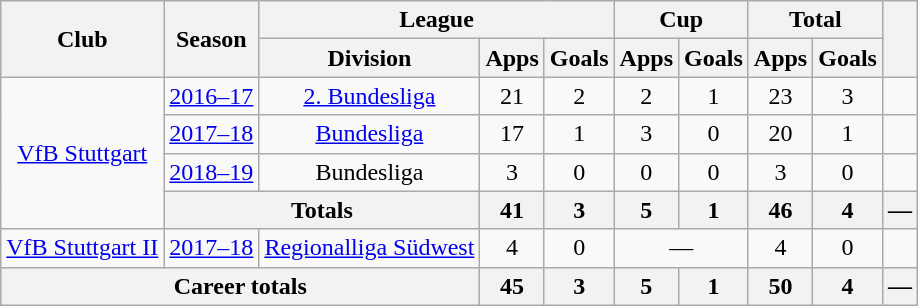<table class="wikitable" Style="text-align: center">
<tr>
<th rowspan="2">Club</th>
<th rowspan="2">Season</th>
<th colspan="3">League</th>
<th colspan="2">Cup</th>
<th colspan="2">Total</th>
<th rowspan="2"></th>
</tr>
<tr>
<th>Division</th>
<th>Apps</th>
<th>Goals</th>
<th>Apps</th>
<th>Goals</th>
<th>Apps</th>
<th>Goals</th>
</tr>
<tr>
<td rowspan="4"><a href='#'>VfB Stuttgart</a></td>
<td><a href='#'>2016–17</a></td>
<td><a href='#'>2. Bundesliga</a></td>
<td>21</td>
<td>2</td>
<td>2</td>
<td>1</td>
<td>23</td>
<td>3</td>
<td></td>
</tr>
<tr>
<td><a href='#'>2017–18</a></td>
<td><a href='#'>Bundesliga</a></td>
<td>17</td>
<td>1</td>
<td>3</td>
<td>0</td>
<td>20</td>
<td>1</td>
<td></td>
</tr>
<tr>
<td><a href='#'>2018–19</a></td>
<td>Bundesliga</td>
<td>3</td>
<td>0</td>
<td>0</td>
<td>0</td>
<td>3</td>
<td>0</td>
<td></td>
</tr>
<tr>
<th colspan="2">Totals</th>
<th>41</th>
<th>3</th>
<th>5</th>
<th>1</th>
<th>46</th>
<th>4</th>
<th>—</th>
</tr>
<tr>
<td><a href='#'>VfB Stuttgart II</a></td>
<td><a href='#'>2017–18</a></td>
<td><a href='#'>Regionalliga Südwest</a></td>
<td>4</td>
<td>0</td>
<td colspan="2">—</td>
<td>4</td>
<td>0</td>
<td></td>
</tr>
<tr>
<th colspan="3">Career totals</th>
<th>45</th>
<th>3</th>
<th>5</th>
<th>1</th>
<th>50</th>
<th>4</th>
<th>—</th>
</tr>
</table>
